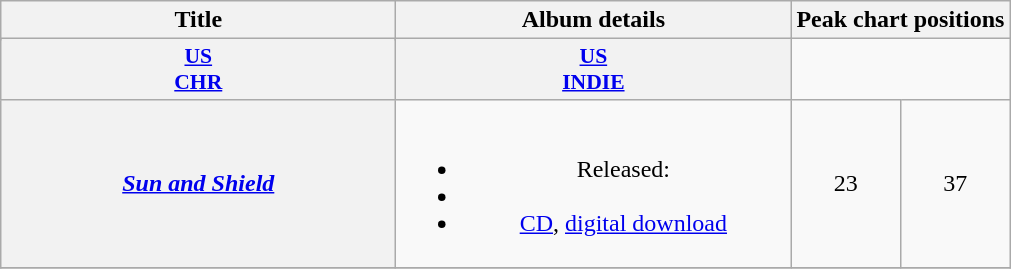<table class="wikitable plainrowheaders" style="text-align:center;">
<tr>
<th scope="col" rowspan="2" style="width:16em;">Title</th>
<th scope="col" rowspan="2" style="width:16em;">Album details</th>
<th scope="col" colspan="2">Peak chart positions</th>
</tr>
<tr>
</tr>
<tr>
<th style="width:3em; font-size:90%"><a href='#'>US<br>CHR</a></th>
<th style="width:3em; font-size:90%"><a href='#'>US<br>INDIE</a></th>
</tr>
<tr>
<th scope="row"><em><a href='#'>Sun and Shield</a></em></th>
<td><br><ul><li>Released: </li><li></li><li><a href='#'>CD</a>, <a href='#'>digital download</a></li></ul></td>
<td>23</td>
<td>37</td>
</tr>
<tr>
</tr>
</table>
